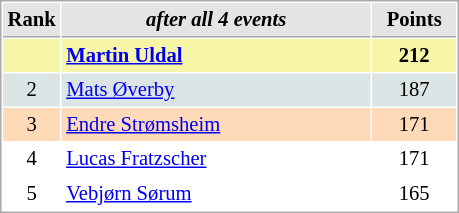<table cellspacing="1" cellpadding="3" style="border:1px solid #AAAAAA;font-size:86%">
<tr style="background-color: #E4E4E4;">
<th style="border-bottom:1px solid #AAAAAA; width: 10px;">Rank</th>
<th style="border-bottom:1px solid #AAAAAA; width: 200px;"><em>after all 4 events</em></th>
<th style="border-bottom:1px solid #AAAAAA; width: 50px;">Points</th>
</tr>
<tr style="background:#f7f6a8;">
<td style="text-align:center"></td>
<td> <strong><a href='#'>Martin Uldal</a></strong></td>
<td align=center><strong>212</strong></td>
</tr>
<tr style="background:#dce5e5;">
<td align=center>2</td>
<td> <a href='#'>Mats Øverby</a></td>
<td align=center>187</td>
</tr>
<tr style="background:#ffdab9;">
<td align=center>3</td>
<td> <a href='#'>Endre Strømsheim</a></td>
<td align=center>171</td>
</tr>
<tr>
<td align=center>4</td>
<td> <a href='#'>Lucas Fratzscher</a></td>
<td align=center>171</td>
</tr>
<tr>
<td align=center>5</td>
<td> <a href='#'>Vebjørn Sørum</a></td>
<td align=center>165</td>
</tr>
</table>
